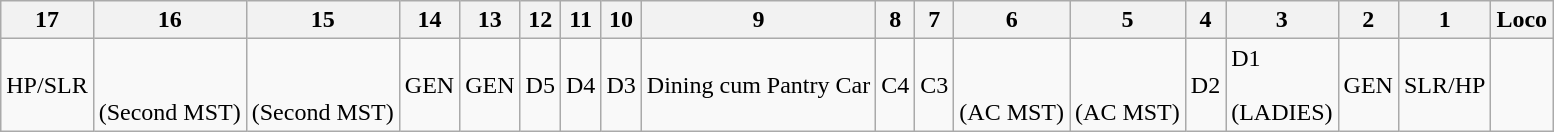<table class="wikitable" border="1">
<tr>
<th>17</th>
<th>16</th>
<th>15</th>
<th>14</th>
<th>13</th>
<th>12</th>
<th>11</th>
<th>10</th>
<th>9</th>
<th>8</th>
<th>7</th>
<th>6</th>
<th>5</th>
<th>4</th>
<th>3</th>
<th>2</th>
<th>1</th>
<th>Loco</th>
</tr>
<tr>
<td>HP/SLR</td>
<td><br><br>(Second MST)</td>
<td><br><br>(Second MST)</td>
<td>GEN</td>
<td>GEN</td>
<td>D5</td>
<td>D4</td>
<td>D3</td>
<td>Dining cum Pantry Car</td>
<td>C4</td>
<td>C3</td>
<td><br><br>(AC MST)</td>
<td><br><br>(AC MST)</td>
<td>D2</td>
<td>D1<br><br>(LADIES)</td>
<td>GEN</td>
<td>SLR/HP</td>
<td></td>
</tr>
</table>
